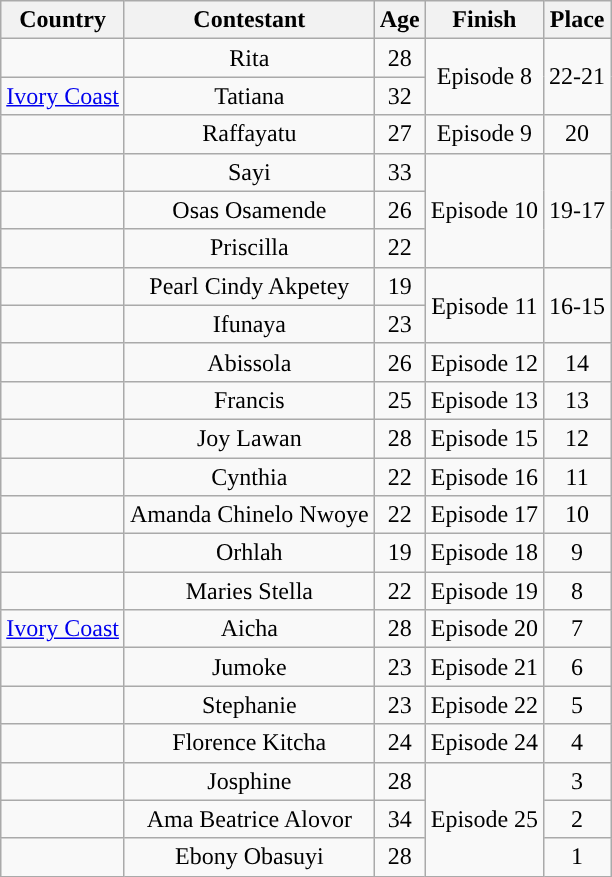<table class="wikitable sortable" style="text-align:center;">
<tr>
<th>Country</th>
<th>Contestant</th>
<th>Age</th>
<th>Finish</th>
<th>Place</th>
</tr>
<tr>
<td></td>
<td>Rita</td>
<td>28</td>
<td rowspan="2">Episode 8</td>
<td rowspan="2">22-21</td>
</tr>
<tr>
<td> <a href='#'>Ivory Coast</a></td>
<td>Tatiana</td>
<td>32</td>
</tr>
<tr>
<td></td>
<td>Raffayatu</td>
<td>27</td>
<td>Episode 9</td>
<td>20</td>
</tr>
<tr>
<td></td>
<td>Sayi</td>
<td>33</td>
<td rowspan="3">Episode 10</td>
<td rowspan="3">19-17</td>
</tr>
<tr>
<td></td>
<td>Osas Osamende</td>
<td>26</td>
</tr>
<tr>
<td></td>
<td>Priscilla</td>
<td>22</td>
</tr>
<tr>
<td></td>
<td>Pearl Cindy Akpetey</td>
<td>19</td>
<td rowspan="2">Episode 11</td>
<td rowspan="2">16-15</td>
</tr>
<tr>
<td></td>
<td>Ifunaya</td>
<td>23</td>
</tr>
<tr>
<td></td>
<td>Abissola</td>
<td>26</td>
<td>Episode 12</td>
<td>14</td>
</tr>
<tr>
<td></td>
<td>Francis</td>
<td>25</td>
<td>Episode 13</td>
<td>13</td>
</tr>
<tr>
<td></td>
<td>Joy Lawan</td>
<td>28</td>
<td>Episode 15</td>
<td>12</td>
</tr>
<tr>
<td></td>
<td>Cynthia</td>
<td>22</td>
<td>Episode 16</td>
<td>11</td>
</tr>
<tr>
<td></td>
<td>Amanda Chinelo Nwoye</td>
<td>22</td>
<td>Episode 17</td>
<td>10</td>
</tr>
<tr>
<td></td>
<td>Orhlah</td>
<td>19</td>
<td>Episode 18</td>
<td>9</td>
</tr>
<tr>
<td></td>
<td>Maries Stella</td>
<td>22</td>
<td>Episode 19</td>
<td>8</td>
</tr>
<tr>
<td> <a href='#'>Ivory Coast</a></td>
<td>Aicha</td>
<td>28</td>
<td>Episode 20</td>
<td>7</td>
</tr>
<tr>
<td></td>
<td>Jumoke</td>
<td>23</td>
<td>Episode 21</td>
<td>6</td>
</tr>
<tr>
<td></td>
<td>Stephanie</td>
<td>23</td>
<td>Episode 22</td>
<td>5</td>
</tr>
<tr>
<td></td>
<td>Florence Kitcha</td>
<td>24</td>
<td>Episode 24</td>
<td>4</td>
</tr>
<tr>
<td></td>
<td>Josphine</td>
<td>28</td>
<td rowspan="3">Episode 25</td>
<td>3</td>
</tr>
<tr>
<td></td>
<td>Ama Beatrice Alovor</td>
<td>34</td>
<td>2</td>
</tr>
<tr>
<td></td>
<td>Ebony Obasuyi</td>
<td>28</td>
<td>1</td>
</tr>
</table>
